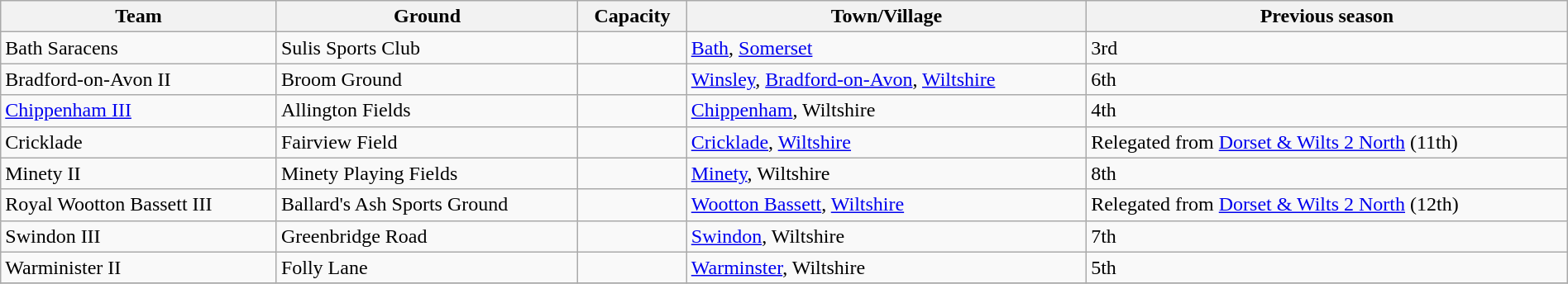<table class="wikitable sortable" width=100%>
<tr>
<th>Team</th>
<th>Ground</th>
<th>Capacity</th>
<th>Town/Village</th>
<th>Previous season</th>
</tr>
<tr>
<td>Bath Saracens</td>
<td>Sulis Sports Club</td>
<td></td>
<td><a href='#'>Bath</a>, <a href='#'>Somerset</a></td>
<td>3rd</td>
</tr>
<tr>
<td>Bradford-on-Avon II</td>
<td>Broom Ground</td>
<td></td>
<td><a href='#'>Winsley</a>, <a href='#'>Bradford-on-Avon</a>, <a href='#'>Wiltshire</a></td>
<td>6th</td>
</tr>
<tr>
<td><a href='#'>Chippenham III</a></td>
<td>Allington Fields</td>
<td></td>
<td><a href='#'>Chippenham</a>, Wiltshire</td>
<td>4th</td>
</tr>
<tr>
<td>Cricklade</td>
<td>Fairview Field</td>
<td></td>
<td><a href='#'>Cricklade</a>, <a href='#'>Wiltshire</a></td>
<td>Relegated from <a href='#'>Dorset & Wilts 2 North</a> (11th)</td>
</tr>
<tr>
<td>Minety II</td>
<td>Minety Playing Fields</td>
<td></td>
<td><a href='#'>Minety</a>, Wiltshire</td>
<td>8th</td>
</tr>
<tr>
<td>Royal Wootton Bassett III</td>
<td>Ballard's Ash Sports Ground</td>
<td></td>
<td><a href='#'>Wootton Bassett</a>, <a href='#'>Wiltshire</a></td>
<td>Relegated from <a href='#'>Dorset & Wilts 2 North</a> (12th)</td>
</tr>
<tr>
<td>Swindon III</td>
<td>Greenbridge Road</td>
<td></td>
<td><a href='#'>Swindon</a>, Wiltshire</td>
<td>7th</td>
</tr>
<tr>
<td>Warminister II</td>
<td>Folly Lane</td>
<td></td>
<td><a href='#'>Warminster</a>, Wiltshire</td>
<td>5th</td>
</tr>
<tr>
</tr>
</table>
